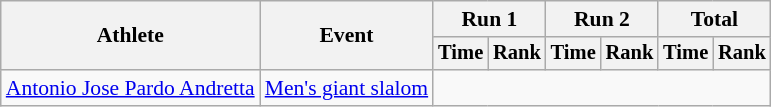<table class="wikitable" style="font-size:90%">
<tr>
<th rowspan=2>Athlete</th>
<th rowspan=2>Event</th>
<th colspan=2>Run 1</th>
<th colspan=2>Run 2</th>
<th colspan=2>Total</th>
</tr>
<tr style="font-size:95%">
<th>Time</th>
<th>Rank</th>
<th>Time</th>
<th>Rank</th>
<th>Time</th>
<th>Rank</th>
</tr>
<tr align=center>
<td align=left><a href='#'>Antonio Jose Pardo Andretta</a></td>
<td align=left><a href='#'>Men's giant slalom</a></td>
<td colspan=6></td>
</tr>
</table>
